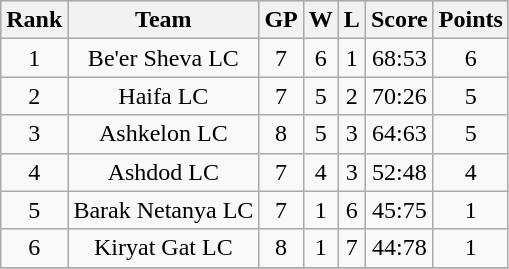<table class="wikitable"  style="text-align:center;">
<tr style="background:#cccccc;">
<th>Rank</th>
<th>Team</th>
<th>GP</th>
<th>W</th>
<th>L</th>
<th>Score</th>
<th>Points</th>
</tr>
<tr>
<td>1</td>
<td>Be'er Sheva LC</td>
<td>7</td>
<td>6</td>
<td>1</td>
<td>68:53</td>
<td>6</td>
</tr>
<tr>
<td>2</td>
<td>Haifa LC</td>
<td>7</td>
<td>5</td>
<td>2</td>
<td>70:26</td>
<td>5</td>
</tr>
<tr>
<td>3</td>
<td>Ashkelon LC</td>
<td>8</td>
<td>5</td>
<td>3</td>
<td>64:63</td>
<td>5</td>
</tr>
<tr>
<td>4</td>
<td>Ashdod LC</td>
<td>7</td>
<td>4</td>
<td>3</td>
<td>52:48</td>
<td>4</td>
</tr>
<tr>
<td>5</td>
<td>Barak Netanya LC</td>
<td>7</td>
<td>1</td>
<td>6</td>
<td>45:75</td>
<td>1</td>
</tr>
<tr>
<td>6</td>
<td>Kiryat Gat LC</td>
<td>8</td>
<td>1</td>
<td>7</td>
<td>44:78</td>
<td>1</td>
</tr>
<tr>
</tr>
</table>
